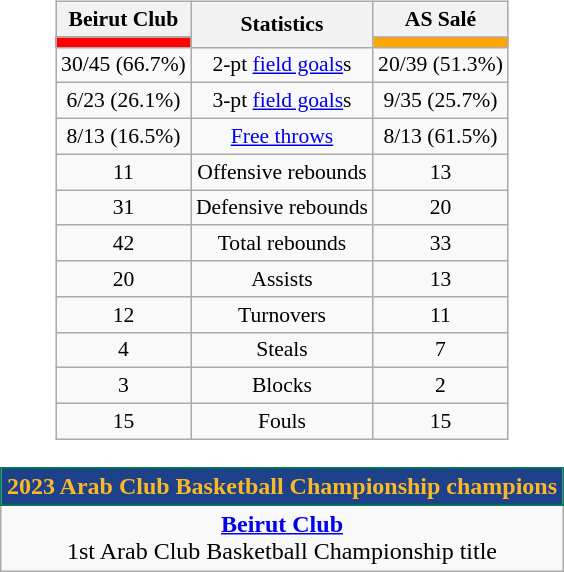<table style="width:100%;">
<tr>
<td valign=top align=right width=33%><br>













</td>
<td style="vertical-align:top; align:center; width:33%;"><br><table style="width:100%;">
<tr>
<td style="width=50%;"></td>
<td></td>
<td style="width=50%;"></td>
</tr>
</table>
<table class="wikitable" style="font-size:90%; text-align:center; margin:auto;" align=center>
<tr>
<th> Beirut Club</th>
<th rowspan=2>Statistics</th>
<th> AS Salé</th>
</tr>
<tr>
<td style="background:red;"></td>
<td style="background:orange;"></td>
</tr>
<tr>
<td>30/45 (66.7%)</td>
<td>2-pt <a href='#'>field goals</a>s</td>
<td>20/39 (51.3%)</td>
</tr>
<tr>
<td>6/23 (26.1%)</td>
<td>3-pt <a href='#'>field goals</a>s</td>
<td>9/35 (25.7%)</td>
</tr>
<tr>
<td>8/13 (16.5%)</td>
<td><a href='#'>Free throws</a></td>
<td>8/13 (61.5%)</td>
</tr>
<tr>
<td>11</td>
<td>Offensive rebounds</td>
<td>13</td>
</tr>
<tr>
<td>31</td>
<td>Defensive rebounds</td>
<td>20</td>
</tr>
<tr>
<td>42</td>
<td>Total rebounds</td>
<td>33</td>
</tr>
<tr>
<td>20</td>
<td>Assists</td>
<td>13</td>
</tr>
<tr>
<td>12</td>
<td>Turnovers</td>
<td>11</td>
</tr>
<tr>
<td>4</td>
<td>Steals</td>
<td>7</td>
</tr>
<tr>
<td>3</td>
<td>Blocks</td>
<td>2</td>
</tr>
<tr>
<td>15</td>
<td>Fouls</td>
<td>15</td>
</tr>
</table>
<br><table class=wikitable style="text-align:center; margin:auto">
<tr>
<th style="background: #1d4289 ; color: #fdb826; border: 1px solid #008349;">2023 Arab Club Basketball Championship champions</th>
</tr>
<tr>
<td> <strong><a href='#'>Beirut Club</a></strong><br> 1st Arab Club Basketball Championship title</td>
</tr>
</table>
</td>
<td style="vertical-align:top; align:left; width:33%;"><br>













</td>
</tr>
</table>
